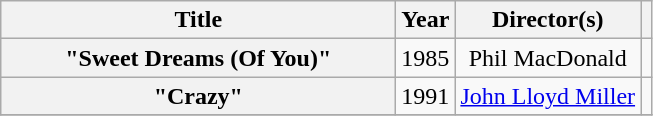<table class="wikitable plainrowheaders" style="text-align:center;">
<tr>
<th scope="col" style="width:16em;">Title</th>
<th scope="col">Year</th>
<th scope="col">Director(s)</th>
<th></th>
</tr>
<tr>
<th scope="row">"Sweet Dreams (Of You)"</th>
<td>1985</td>
<td>Phil MacDonald</td>
<td></td>
</tr>
<tr>
<th scope="row">"Crazy"</th>
<td>1991</td>
<td><a href='#'>John Lloyd Miller</a></td>
<td></td>
</tr>
<tr>
</tr>
</table>
